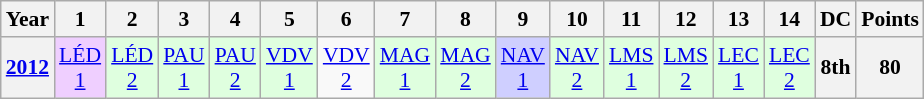<table class="wikitable" style="text-align:center; font-size:90%">
<tr>
<th>Year</th>
<th>1</th>
<th>2</th>
<th>3</th>
<th>4</th>
<th>5</th>
<th>6</th>
<th>7</th>
<th>8</th>
<th>9</th>
<th>10</th>
<th>11</th>
<th>12</th>
<th>13</th>
<th>14</th>
<th>DC</th>
<th>Points</th>
</tr>
<tr>
<th><a href='#'>2012</a></th>
<td style="background:#EFCFFF;"><a href='#'>LÉD<br>1</a><br></td>
<td style="background:#DFFFDF;"><a href='#'>LÉD<br>2</a><br></td>
<td style="background:#DFFFDF;"><a href='#'>PAU<br>1</a><br></td>
<td style="background:#DFFFDF;"><a href='#'>PAU<br>2</a><br></td>
<td style="background:#DFFFDF;"><a href='#'>VDV<br>1</a><br></td>
<td style="background:#DFFFFDF;"><a href='#'>VDV<br>2</a><br></td>
<td style="background:#DFFFDF;"><a href='#'>MAG<br>1</a><br></td>
<td style="background:#DFFFDF;"><a href='#'>MAG<br>2</a><br></td>
<td style="background:#CFCFFF;"><a href='#'>NAV<br>1</a><br></td>
<td style="background:#DFFFDF;"><a href='#'>NAV<br>2</a><br></td>
<td style="background:#DFFFDF;"><a href='#'>LMS<br>1</a><br></td>
<td style="background:#DFFFDF;"><a href='#'>LMS<br>2</a><br></td>
<td style="background:#DFFFDF;"><a href='#'>LEC<br>1</a><br></td>
<td style="background:#DFFFDF;"><a href='#'>LEC<br>2</a><br></td>
<th>8th</th>
<th>80</th>
</tr>
</table>
